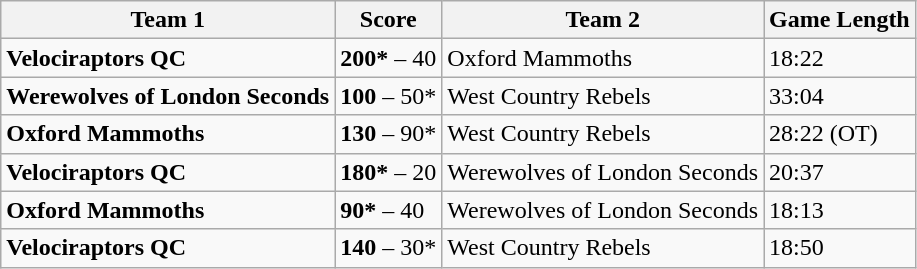<table class="wikitable">
<tr>
<th>Team 1</th>
<th>Score</th>
<th>Team 2</th>
<th>Game Length</th>
</tr>
<tr>
<td><strong>Velociraptors QC</strong></td>
<td><strong>200*</strong> – 40</td>
<td>Oxford Mammoths</td>
<td>18:22</td>
</tr>
<tr>
<td><strong>Werewolves of London Seconds</strong></td>
<td><strong>100</strong> – 50*</td>
<td>West Country Rebels</td>
<td>33:04</td>
</tr>
<tr>
<td><strong>Oxford Mammoths</strong></td>
<td><strong>130</strong> – 90*</td>
<td>West Country Rebels</td>
<td>28:22 (OT)</td>
</tr>
<tr>
<td><strong>Velociraptors QC</strong></td>
<td><strong>180*</strong> – 20</td>
<td>Werewolves of London Seconds</td>
<td>20:37</td>
</tr>
<tr>
<td><strong>Oxford Mammoths</strong></td>
<td><strong>90*</strong> – 40</td>
<td>Werewolves of London Seconds</td>
<td>18:13</td>
</tr>
<tr>
<td><strong>Velociraptors QC</strong></td>
<td><strong>140</strong> – 30*</td>
<td>West Country Rebels</td>
<td>18:50</td>
</tr>
</table>
